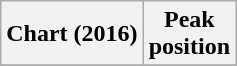<table class="wikitable sortable plainrowheaders" style="text-align:center">
<tr>
<th scope="col">Chart (2016)</th>
<th scope="col">Peak<br> position</th>
</tr>
<tr>
</tr>
</table>
